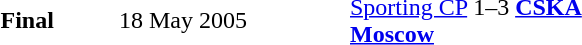<table>
<tr ---->
<td width="75"></td>
</tr>
<tr ---->
<td width="75"></td>
<td width="150"></td>
<td width="200"></td>
</tr>
<tr ---->
<td><strong>Final</strong></td>
<td>18 May 2005</td>
<td><a href='#'>Sporting CP</a> 1–3 <strong><a href='#'>CSKA Moscow</a></strong></td>
</tr>
</table>
